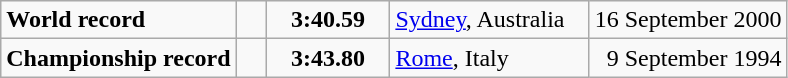<table class="wikitable">
<tr>
<td><strong>World record</strong></td>
<td style="padding-right:1em"></td>
<td style="text-align:center;padding-left:1em; padding-right:1em;"><strong>3:40.59</strong></td>
<td style="padding-right:1em"><a href='#'>Sydney</a>, Australia</td>
<td align=right>16 September 2000</td>
</tr>
<tr>
<td><strong>Championship record</strong></td>
<td style="padding-right:1em"></td>
<td style="text-align:center;padding-left:1em; padding-right:1em;"><strong>3:43.80</strong></td>
<td style="padding-right:1em"><a href='#'>Rome</a>, Italy</td>
<td align=right>9 September 1994</td>
</tr>
</table>
